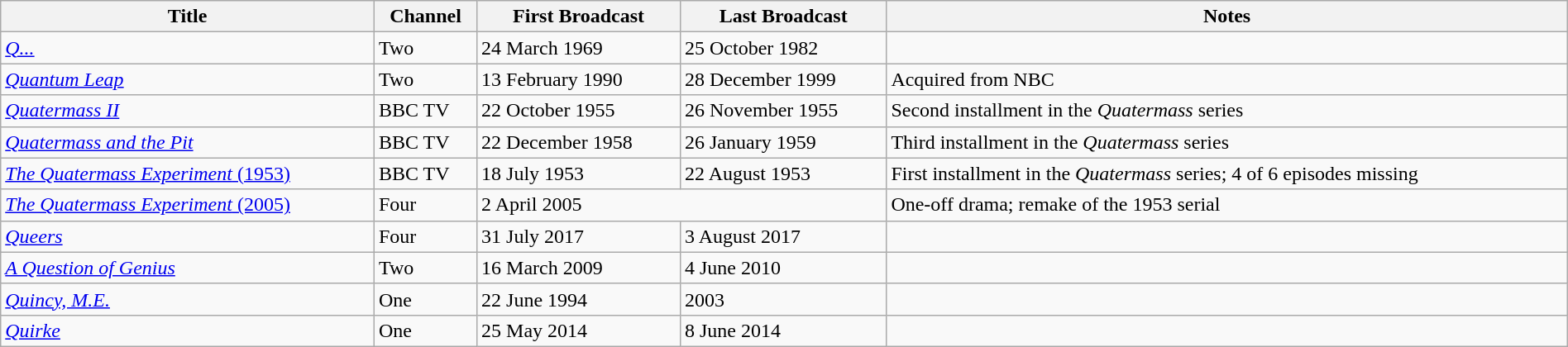<table class="wikitable plainrowheaders sortable" style="width:100%;">
<tr>
<th scope=col>Title</th>
<th scope=col>Channel</th>
<th scope=col>First Broadcast</th>
<th scope=col>Last Broadcast</th>
<th scope=col>Notes</th>
</tr>
<tr>
<td><em><a href='#'>Q...</a></em></td>
<td>Two</td>
<td>24 March 1969</td>
<td>25 October 1982</td>
<td></td>
</tr>
<tr>
<td><em><a href='#'>Quantum Leap</a></em></td>
<td>Two</td>
<td>13 February 1990</td>
<td>28 December 1999</td>
<td>Acquired from NBC</td>
</tr>
<tr>
<td><em><a href='#'>Quatermass II</a></em></td>
<td>BBC TV</td>
<td>22 October 1955</td>
<td>26 November 1955</td>
<td>Second installment in the <em>Quatermass</em> series</td>
</tr>
<tr>
<td><em><a href='#'>Quatermass and the Pit</a></em></td>
<td>BBC TV</td>
<td>22 December 1958</td>
<td>26 January 1959</td>
<td>Third installment in the <em>Quatermass</em> series</td>
</tr>
<tr>
<td><a href='#'><em>The Quatermass Experiment</em> (1953)</a></td>
<td>BBC TV</td>
<td>18 July 1953</td>
<td>22 August 1953</td>
<td>First installment in the <em>Quatermass</em> series; 4 of 6 episodes missing</td>
</tr>
<tr>
<td><a href='#'><em>The Quatermass Experiment</em> (2005)</a></td>
<td>Four</td>
<td colspan="2">2 April 2005</td>
<td>One-off drama; remake of the 1953 serial</td>
</tr>
<tr>
<td><em><a href='#'>Queers</a></em></td>
<td>Four</td>
<td>31 July 2017</td>
<td>3 August 2017</td>
<td></td>
</tr>
<tr>
<td><em><a href='#'>A Question of Genius</a></em></td>
<td>Two</td>
<td>16 March 2009</td>
<td>4 June 2010</td>
<td></td>
</tr>
<tr>
<td><em><a href='#'>Quincy, M.E.</a></em></td>
<td>One</td>
<td>22 June 1994</td>
<td>2003</td>
<td></td>
</tr>
<tr>
<td><em><a href='#'>Quirke</a></em></td>
<td>One</td>
<td>25 May 2014</td>
<td>8 June 2014</td>
<td></td>
</tr>
</table>
